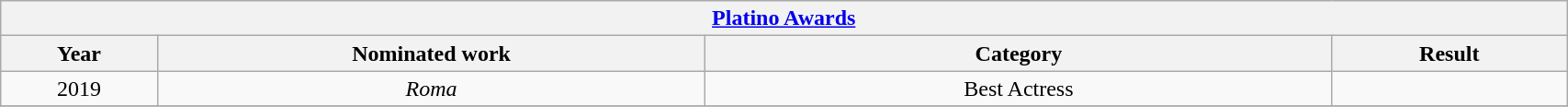<table style="width:90%;" class="wikitable">
<tr>
<th colspan="4" style="text-align:center;"><a href='#'>Platino Awards</a></th>
</tr>
<tr>
<th style="width:10%;">Year</th>
<th style="width:35%;">Nominated work</th>
<th style="width:40%;">Category</th>
<th style="width:15%;">Result</th>
</tr>
<tr>
<td style="text-align:center;">2019</td>
<td style="text-align:center;"><em>Roma</em></td>
<td style="text-align:center;">Best Actress</td>
<td></td>
</tr>
<tr>
</tr>
</table>
